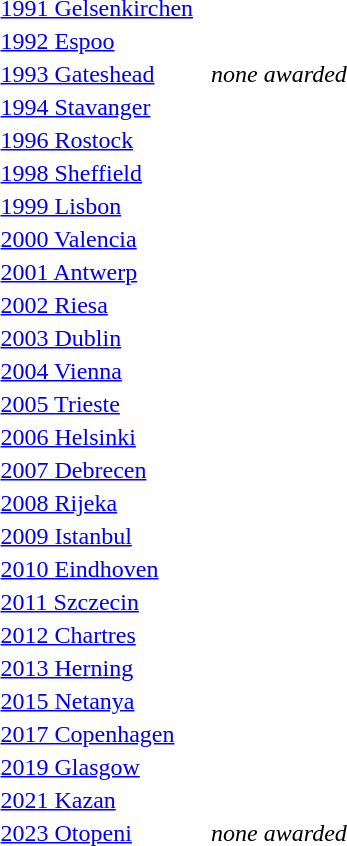<table>
<tr>
<td><a href='#'>1991 Gelsenkirchen</a></td>
<td></td>
<td></td>
<td></td>
</tr>
<tr>
<td><a href='#'>1992 Espoo</a></td>
<td></td>
<td></td>
<td></td>
</tr>
<tr>
<td rowspan=2><a href='#'>1993 Gateshead</a></td>
<td rowspan=2></td>
<td></td>
<td rowspan=2><em>none awarded</em></td>
</tr>
<tr>
<td></td>
</tr>
<tr>
<td><a href='#'>1994 Stavanger</a></td>
<td></td>
<td></td>
<td></td>
</tr>
<tr>
<td><a href='#'>1996 Rostock</a></td>
<td></td>
<td></td>
<td></td>
</tr>
<tr>
<td><a href='#'>1998 Sheffield</a></td>
<td></td>
<td></td>
<td></td>
</tr>
<tr>
<td><a href='#'>1999 Lisbon</a></td>
<td></td>
<td></td>
<td></td>
</tr>
<tr>
<td><a href='#'>2000 Valencia</a></td>
<td></td>
<td></td>
<td></td>
</tr>
<tr>
<td><a href='#'>2001 Antwerp</a></td>
<td></td>
<td></td>
<td></td>
</tr>
<tr>
<td><a href='#'>2002 Riesa</a></td>
<td></td>
<td></td>
<td></td>
</tr>
<tr>
<td><a href='#'>2003 Dublin</a></td>
<td></td>
<td></td>
<td></td>
</tr>
<tr>
<td><a href='#'>2004 Vienna</a></td>
<td></td>
<td></td>
<td></td>
</tr>
<tr>
<td><a href='#'>2005 Trieste</a></td>
<td></td>
<td></td>
<td></td>
</tr>
<tr>
<td><a href='#'>2006 Helsinki</a></td>
<td></td>
<td></td>
<td></td>
</tr>
<tr>
<td><a href='#'>2007 Debrecen</a></td>
<td></td>
<td></td>
<td></td>
</tr>
<tr>
<td rowspan=2><a href='#'>2008 Rijeka</a></td>
<td rowspan=2></td>
<td rowspan=2></td>
<td></td>
</tr>
<tr>
<td></td>
</tr>
<tr>
<td><a href='#'>2009 Istanbul</a></td>
<td></td>
<td></td>
<td></td>
</tr>
<tr>
<td><a href='#'>2010 Eindhoven</a></td>
<td></td>
<td></td>
<td></td>
</tr>
<tr>
<td><a href='#'>2011 Szczecin</a></td>
<td></td>
<td></td>
<td></td>
</tr>
<tr>
<td><a href='#'>2012 Chartres</a></td>
<td></td>
<td></td>
<td></td>
</tr>
<tr>
<td><a href='#'>2013 Herning</a></td>
<td></td>
<td></td>
<td></td>
</tr>
<tr>
<td><a href='#'>2015 Netanya</a></td>
<td></td>
<td></td>
<td></td>
</tr>
<tr>
<td><a href='#'>2017 Copenhagen</a></td>
<td></td>
<td></td>
<td></td>
</tr>
<tr>
<td><a href='#'>2019 Glasgow</a></td>
<td></td>
<td></td>
<td></td>
</tr>
<tr>
<td rowspan=2><a href='#'>2021 Kazan</a></td>
<td rowspan=2></td>
<td rowspan=2></td>
<td></td>
</tr>
<tr>
<td></td>
</tr>
<tr>
<td rowspan=2><a href='#'>2023 Otopeni</a></td>
<td rowspan=2></td>
<td></td>
<td rowspan=2><em>none awarded</em></td>
</tr>
<tr>
<td></td>
</tr>
<tr>
</tr>
</table>
